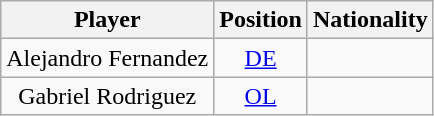<table class="wikitable">
<tr>
<th>Player</th>
<th>Position</th>
<th>Nationality</th>
</tr>
<tr>
<td align="center">Alejandro Fernandez</td>
<td align="center"><a href='#'>DE</a></td>
<td align="center"></td>
</tr>
<tr>
<td align="center">Gabriel Rodriguez</td>
<td align="center"><a href='#'>OL</a></td>
<td align="center"></td>
</tr>
</table>
